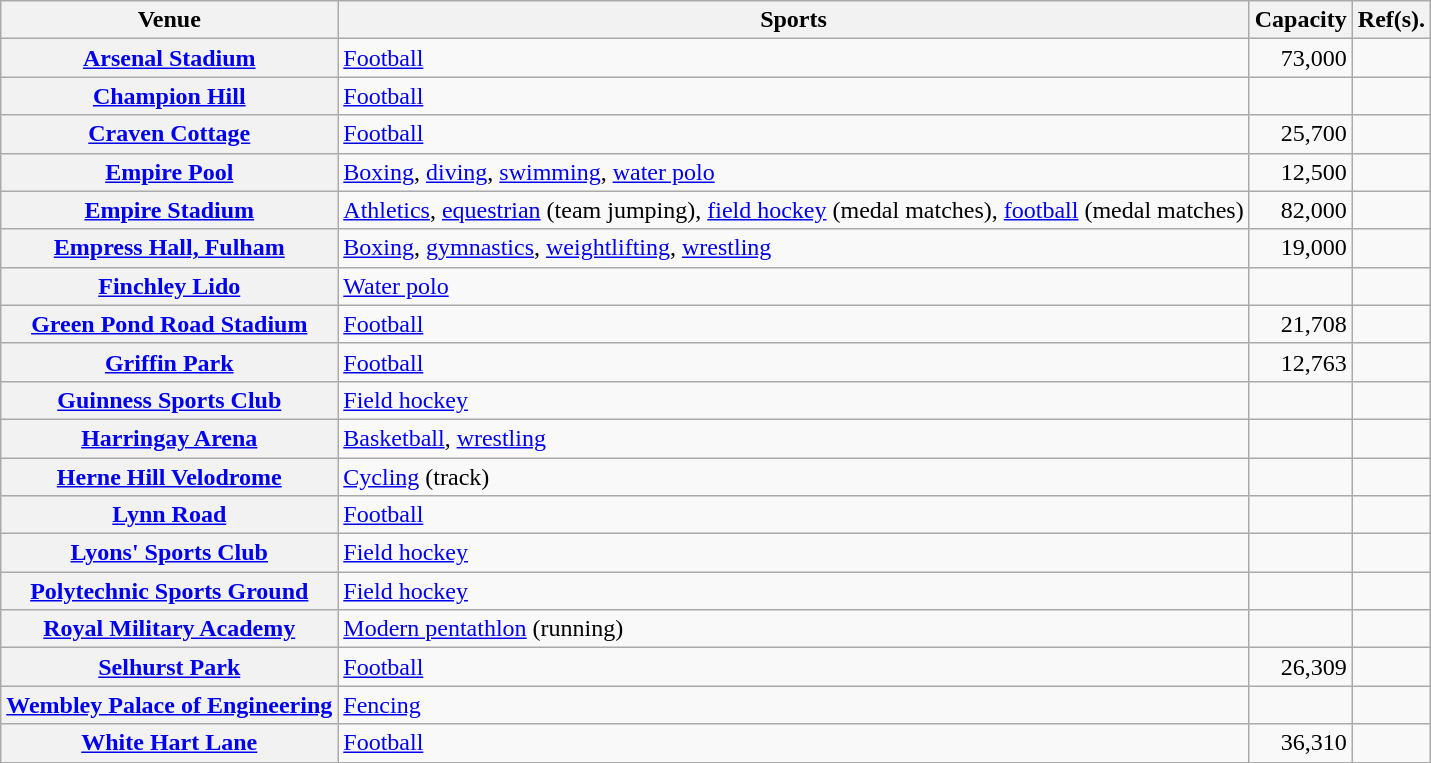<table class="wikitable sortable plainrowheaders">
<tr>
<th scope="col">Venue</th>
<th scope="col" class="unsortable">Sports</th>
<th scope="col">Capacity</th>
<th scope="col" class="unsortable">Ref(s).</th>
</tr>
<tr>
<th scope="row"><a href='#'>Arsenal Stadium</a></th>
<td><a href='#'>Football</a></td>
<td align="right">73,000</td>
<td align=center></td>
</tr>
<tr>
<th scope="row"><a href='#'>Champion Hill</a></th>
<td><a href='#'>Football</a></td>
<td align="right"></td>
<td align=center></td>
</tr>
<tr>
<th scope="row"><a href='#'>Craven Cottage</a></th>
<td><a href='#'>Football</a></td>
<td align="right">25,700</td>
<td align=center></td>
</tr>
<tr>
<th scope="row"><a href='#'>Empire Pool</a></th>
<td><a href='#'>Boxing</a>, <a href='#'>diving</a>, <a href='#'>swimming</a>, <a href='#'>water polo</a></td>
<td align="right">12,500</td>
<td align=center></td>
</tr>
<tr>
<th scope="row"><a href='#'>Empire Stadium</a></th>
<td><a href='#'>Athletics</a>, <a href='#'>equestrian</a> (team jumping), <a href='#'>field hockey</a> (medal matches), <a href='#'>football</a> (medal matches)</td>
<td align="right">82,000</td>
<td align=center></td>
</tr>
<tr>
<th scope="row"><a href='#'>Empress Hall, Fulham</a></th>
<td><a href='#'>Boxing</a>, <a href='#'>gymnastics</a>, <a href='#'>weightlifting</a>, <a href='#'>wrestling</a></td>
<td align="right">19,000</td>
<td align=center></td>
</tr>
<tr>
<th scope="row"><a href='#'>Finchley Lido</a></th>
<td><a href='#'>Water polo</a></td>
<td align="right"></td>
<td align=center></td>
</tr>
<tr>
<th scope="row"><a href='#'>Green Pond Road Stadium</a></th>
<td><a href='#'>Football</a></td>
<td align="right">21,708</td>
<td align=center></td>
</tr>
<tr>
<th scope="row"><a href='#'>Griffin Park</a></th>
<td><a href='#'>Football</a></td>
<td align="right">12,763</td>
<td align=center></td>
</tr>
<tr>
<th scope="row"><a href='#'>Guinness Sports Club</a></th>
<td><a href='#'>Field hockey</a></td>
<td align="right"></td>
<td align=center></td>
</tr>
<tr>
<th scope="row"><a href='#'>Harringay Arena</a></th>
<td><a href='#'>Basketball</a>, <a href='#'>wrestling</a></td>
<td align="right"></td>
<td align=center></td>
</tr>
<tr>
<th scope="row"><a href='#'>Herne Hill Velodrome</a></th>
<td><a href='#'>Cycling</a> (track)</td>
<td align="right"></td>
<td align=center></td>
</tr>
<tr>
<th scope="row"><a href='#'>Lynn Road</a></th>
<td><a href='#'>Football</a></td>
<td align="right"></td>
<td align=center></td>
</tr>
<tr>
<th scope="row"><a href='#'>Lyons' Sports Club</a></th>
<td><a href='#'>Field hockey</a></td>
<td align="right"></td>
<td align=center></td>
</tr>
<tr>
<th scope="row"><a href='#'>Polytechnic Sports Ground</a></th>
<td><a href='#'>Field hockey</a></td>
<td align="right"></td>
<td align=center></td>
</tr>
<tr>
<th scope="row"><a href='#'>Royal Military Academy</a></th>
<td><a href='#'>Modern pentathlon</a> (running)</td>
<td align="right"></td>
<td align=center></td>
</tr>
<tr>
<th scope="row"><a href='#'>Selhurst Park</a></th>
<td><a href='#'>Football</a></td>
<td align="right">26,309</td>
<td align=center></td>
</tr>
<tr>
<th scope="row"><a href='#'>Wembley Palace of Engineering</a></th>
<td><a href='#'>Fencing</a></td>
<td align="right"></td>
<td align=center></td>
</tr>
<tr>
<th scope="row"><a href='#'>White Hart Lane</a></th>
<td><a href='#'>Football</a></td>
<td align="right">36,310</td>
<td align=center></td>
</tr>
</table>
